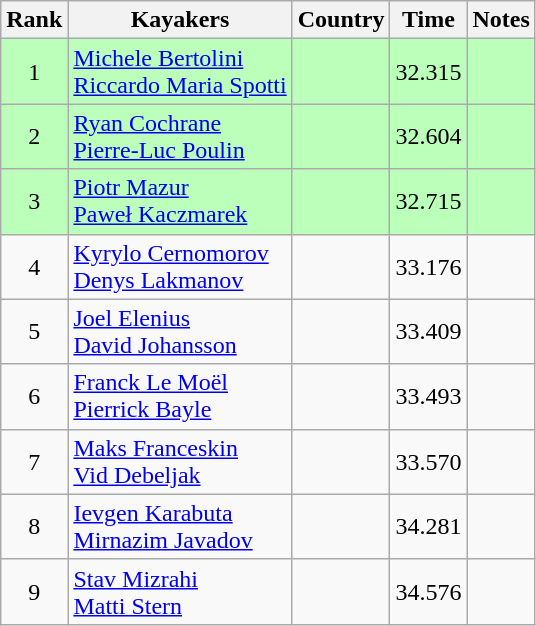<table class="wikitable" style="text-align:center">
<tr>
<th>Rank</th>
<th>Kayakers</th>
<th>Country</th>
<th>Time</th>
<th>Notes</th>
</tr>
<tr bgcolor=bbffbb>
<td>1</td>
<td align="left"><a href='#'>Michele Bertolini</a><br><a href='#'>Riccardo Maria Spotti</a></td>
<td align="left"></td>
<td>32.315</td>
<td></td>
</tr>
<tr bgcolor=bbffbb>
<td>2</td>
<td align="left"><a href='#'>Ryan Cochrane</a><br><a href='#'>Pierre-Luc Poulin</a></td>
<td align="left"></td>
<td>32.604</td>
<td></td>
</tr>
<tr bgcolor=bbffbb>
<td>3</td>
<td align="left"><a href='#'>Piotr Mazur</a><br><a href='#'>Paweł Kaczmarek</a></td>
<td align="left"></td>
<td>32.715</td>
<td></td>
</tr>
<tr>
<td>4</td>
<td align="left"><a href='#'>Kyrylo Cernomorov</a><br><a href='#'>Denys Lakmanov</a></td>
<td align="left"></td>
<td>33.176</td>
<td></td>
</tr>
<tr>
<td>5</td>
<td align="left"><a href='#'>Joel Elenius</a><br><a href='#'>David Johansson</a></td>
<td align="left"></td>
<td>33.409</td>
<td></td>
</tr>
<tr>
<td>6</td>
<td align="left"><a href='#'>Franck Le Moël</a><br><a href='#'>Pierrick Bayle</a></td>
<td align="left"></td>
<td>33.493</td>
<td></td>
</tr>
<tr>
<td>7</td>
<td align="left"><a href='#'>Maks Franceskin</a><br><a href='#'>Vid Debeljak</a></td>
<td align="left"></td>
<td>33.570</td>
<td></td>
</tr>
<tr>
<td>8</td>
<td align="left"><a href='#'>Ievgen Karabuta</a><br><a href='#'>Mirnazim Javadov</a></td>
<td align="left"></td>
<td>34.281</td>
<td></td>
</tr>
<tr>
<td>9</td>
<td align="left"><a href='#'>Stav Mizrahi</a><br><a href='#'>Matti Stern</a></td>
<td align="left"></td>
<td>34.576</td>
<td></td>
</tr>
</table>
